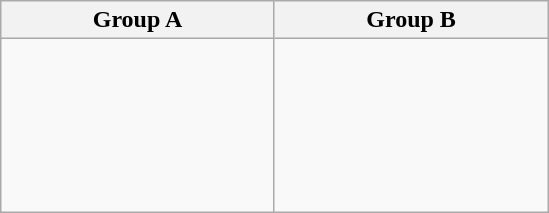<table class="wikitable">
<tr>
<th width=175px>Group A</th>
<th width=175px>Group B</th>
</tr>
<tr>
<td><br><br>
<br>
<br>
<br>
</td>
<td><br><br>
<br>
<br>
<br>
<br>
</td>
</tr>
</table>
